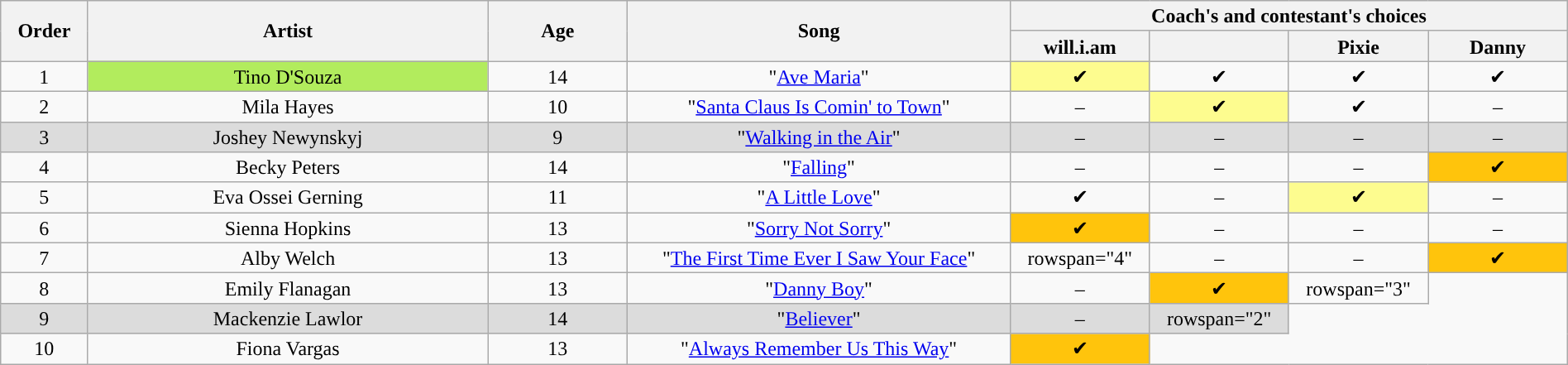<table class="wikitable" style="text-align:center; line-height:17px; font-size:100%; width:100%">
<tr>
<th scope="col" rowspan="2" width="05%">Order</th>
<th scope="col" rowspan="2" width="23%">Artist</th>
<th scope="col" rowspan="2" width="08%">Age</th>
<th scope="col" rowspan="2" width="22%">Song</th>
<th scope="col" colspan="4" width="24%">Coach's and contestant's choices</th>
</tr>
<tr>
<th width="8%">will.i.am</th>
<th width="8%"></th>
<th width="8%">Pixie</th>
<th width="8%">Danny</th>
</tr>
<tr>
<td>1</td>
<td style="background-color:#B2EC5D;">Tino D'Souza</td>
<td>14</td>
<td>"<a href='#'>Ave Maria</a>"</td>
<td style="background:#fdfc8f">✔</td>
<td>✔</td>
<td>✔</td>
<td>✔</td>
</tr>
<tr>
<td>2</td>
<td>Mila Hayes</td>
<td>10</td>
<td>"<a href='#'>Santa Claus Is Comin' to Town</a>"</td>
<td>–</td>
<td style="background:#fdfc8f">✔</td>
<td>✔</td>
<td>–</td>
</tr>
<tr bgcolor="#dcdcdc">
<td>3</td>
<td>Joshey Newynskyj</td>
<td>9</td>
<td>"<a href='#'>Walking in the Air</a>"</td>
<td>–</td>
<td>–</td>
<td>–</td>
<td>–</td>
</tr>
<tr>
<td>4</td>
<td>Becky Peters</td>
<td>14</td>
<td>"<a href='#'>Falling</a>"</td>
<td>–</td>
<td>–</td>
<td>–</td>
<td style="background:#FFC40C">✔</td>
</tr>
<tr>
<td>5</td>
<td>Eva Ossei Gerning</td>
<td>11</td>
<td>"<a href='#'>A Little Love</a>"</td>
<td>✔</td>
<td>–</td>
<td style="background:#fdfc8f">✔</td>
<td>–</td>
</tr>
<tr>
<td>6</td>
<td>Sienna Hopkins</td>
<td>13</td>
<td>"<a href='#'>Sorry Not Sorry</a>"</td>
<td style="background:#FFC40C">✔</td>
<td>–</td>
<td>–</td>
<td>–</td>
</tr>
<tr>
<td>7</td>
<td>Alby Welch</td>
<td>13</td>
<td>"<a href='#'>The First Time Ever I Saw Your Face</a>"</td>
<td>rowspan="4" </td>
<td>–</td>
<td>–</td>
<td style="background:#FFC40C">✔</td>
</tr>
<tr>
<td>8</td>
<td>Emily Flanagan</td>
<td>13</td>
<td>"<a href='#'>Danny Boy</a>"</td>
<td>–</td>
<td style="background:#FFC40C">✔</td>
<td>rowspan="3" </td>
</tr>
<tr bgcolor="#dcdcdc">
<td>9</td>
<td>Mackenzie Lawlor</td>
<td>14</td>
<td>"<a href='#'>Believer</a>"</td>
<td>–</td>
<td>rowspan="2" </td>
</tr>
<tr>
<td>10</td>
<td>Fiona Vargas</td>
<td>13</td>
<td>"<a href='#'>Always Remember Us This Way</a>"</td>
<td style="background:#FFC40C">✔</td>
</tr>
</table>
